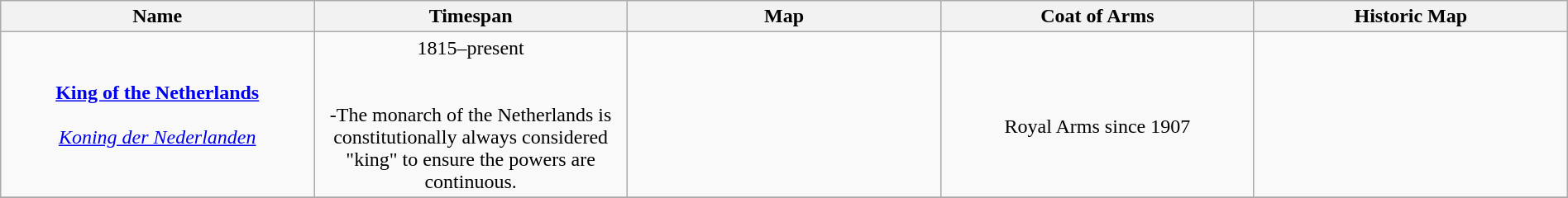<table class="wikitable" style="text-align:center; width:100%">
<tr>
<th width=20%>Name</th>
<th width=20%>Timespan</th>
<th width=20%>Map</th>
<th width=20%>Coat of Arms</th>
<th width=20%>Historic Map</th>
</tr>
<tr>
<td><strong><a href='#'>King of the Netherlands</a></strong><br><br><em><a href='#'>Koning der Nederlanden</a></em></td>
<td>1815–present<br><br><br>-The monarch of the Netherlands is constitutionally always considered "king" to ensure the powers are continuous.</td>
<td></td>
<td><br> Royal Arms since 1907</td>
<td></td>
</tr>
<tr>
</tr>
</table>
